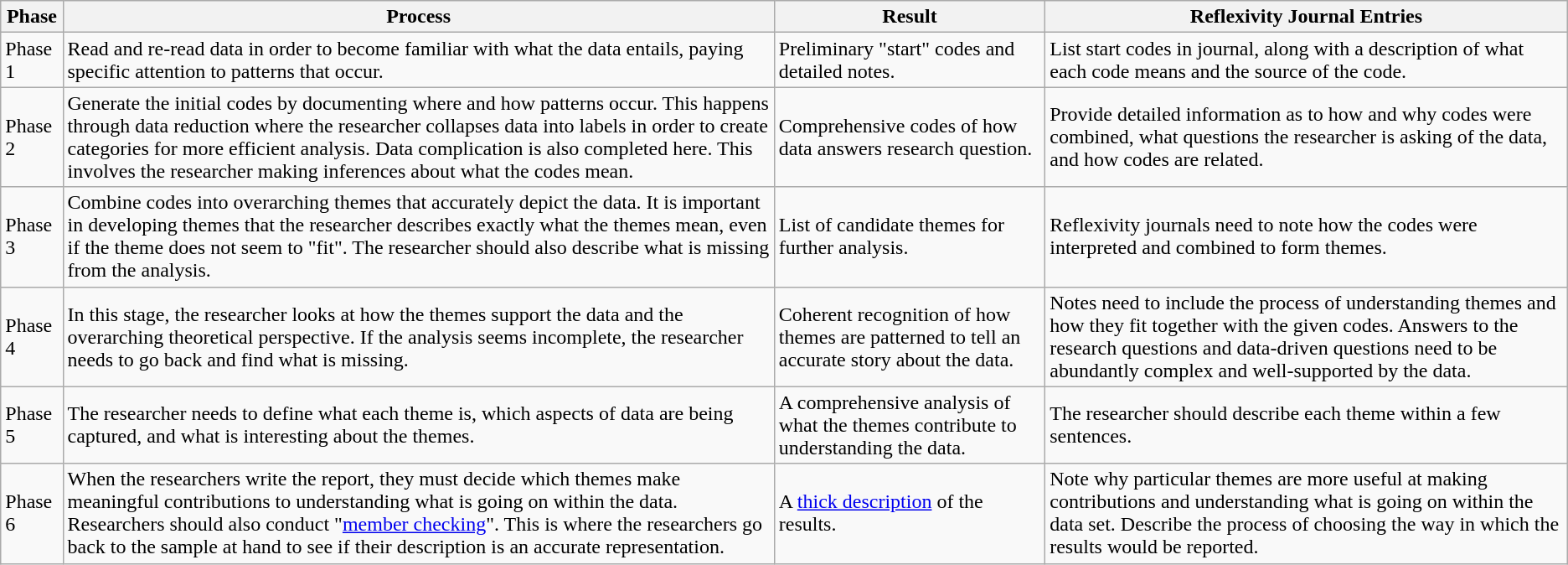<table class="wikitable">
<tr>
<th>Phase</th>
<th>Process</th>
<th>Result</th>
<th>Reflexivity Journal Entries</th>
</tr>
<tr>
<td>Phase 1</td>
<td>Read and re-read data in order to become familiar with what the data entails, paying specific attention to patterns that occur.</td>
<td>Preliminary "start" codes and detailed notes.</td>
<td>List start codes in journal, along with a description of what each code means and the source of the code.</td>
</tr>
<tr>
<td>Phase 2</td>
<td>Generate the initial codes by documenting where and how patterns occur.  This happens through data reduction where the researcher collapses data into labels in order to create categories for more efficient analysis.  Data complication is also completed here.  This involves the researcher making inferences about what the codes mean.</td>
<td>Comprehensive codes of how data answers research question.</td>
<td>Provide detailed information as to how and why codes were combined, what questions the researcher is asking of the data, and how codes are related.</td>
</tr>
<tr>
<td>Phase 3</td>
<td>Combine codes into overarching themes that accurately depict the data. It is important in developing themes that the researcher describes exactly what the themes mean, even if the theme does not seem to "fit".  The researcher should also describe what is missing from the analysis.</td>
<td>List of candidate themes for further analysis.</td>
<td>Reflexivity journals need to note how the codes were interpreted and combined to form themes.</td>
</tr>
<tr>
<td>Phase 4</td>
<td>In this stage, the researcher looks at how the themes support the data and the overarching theoretical perspective.  If the analysis seems incomplete, the researcher needs to go back and find what is missing.</td>
<td>Coherent recognition of how themes are patterned to tell an accurate story about the data.</td>
<td>Notes need to include the process of understanding themes and how they fit together with the given codes.  Answers to the research questions and data-driven questions need to be abundantly complex and well-supported by the data.</td>
</tr>
<tr>
<td>Phase 5</td>
<td>The researcher needs to define what each theme is, which aspects of data are being captured, and what is interesting about the themes.</td>
<td>A comprehensive analysis of what the themes contribute to understanding the data.</td>
<td>The researcher should describe each theme within a few sentences.</td>
</tr>
<tr>
<td>Phase 6</td>
<td>When the researchers write the report, they must decide which themes make meaningful contributions to understanding what is going on within the data. Researchers should also conduct "<a href='#'>member checking</a>".  This is where the researchers go back to the sample at hand to see if their description is an accurate representation.</td>
<td>A <a href='#'>thick description</a> of the results.</td>
<td>Note why particular themes are more useful at making contributions and understanding what is going on within the data set. Describe the process of choosing the way in which the results would be reported.</td>
</tr>
</table>
